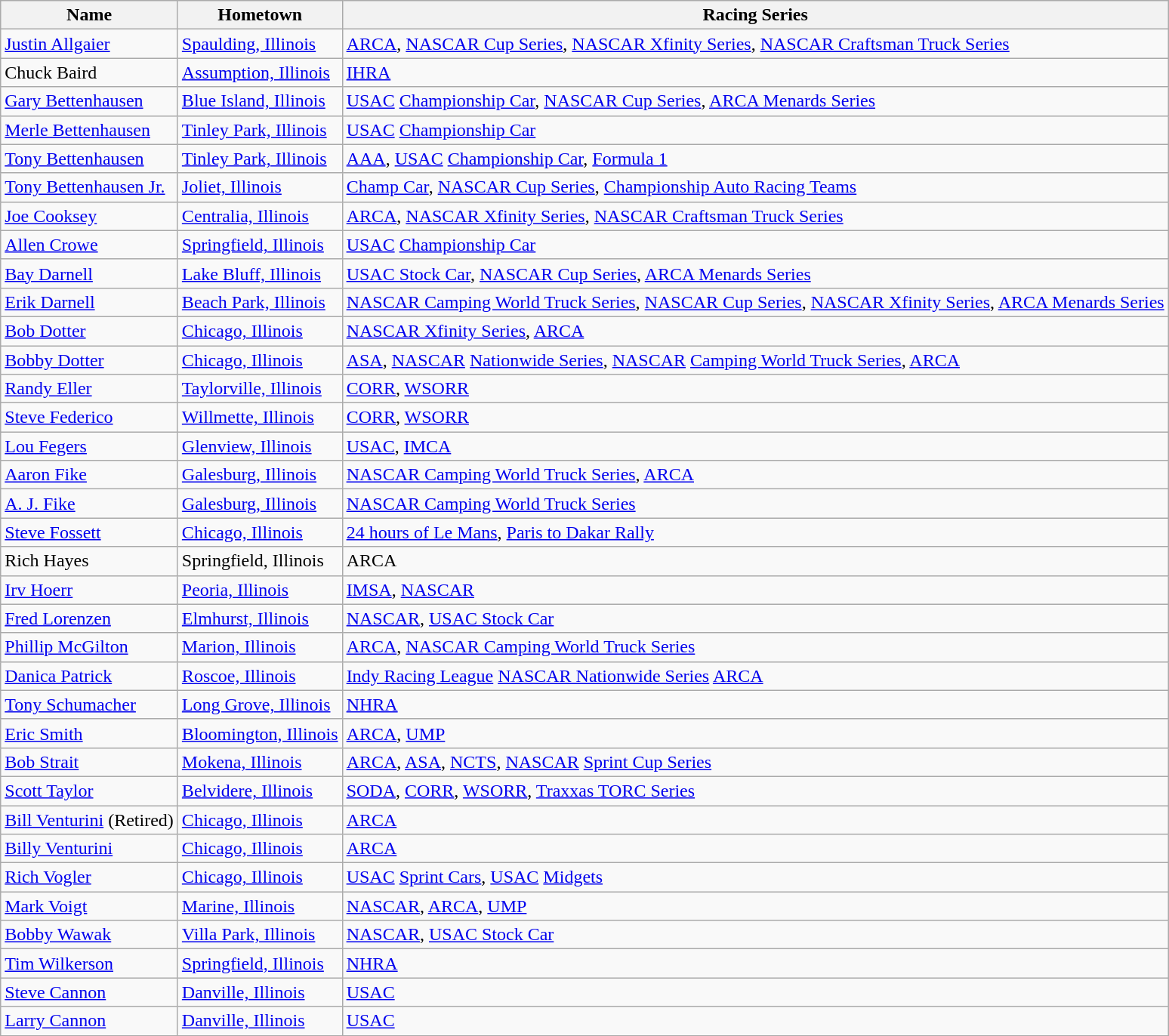<table class="wikitable">
<tr>
<th>Name</th>
<th>Hometown</th>
<th>Racing Series</th>
</tr>
<tr>
<td><a href='#'>Justin Allgaier</a></td>
<td><a href='#'>Spaulding, Illinois</a></td>
<td><a href='#'>ARCA</a>, <a href='#'>NASCAR Cup Series</a>, <a href='#'>NASCAR Xfinity Series</a>, <a href='#'>NASCAR Craftsman Truck Series</a></td>
</tr>
<tr>
<td>Chuck Baird</td>
<td><a href='#'>Assumption, Illinois</a></td>
<td><a href='#'>IHRA</a></td>
</tr>
<tr>
<td><a href='#'>Gary Bettenhausen</a></td>
<td><a href='#'>Blue Island, Illinois</a></td>
<td><a href='#'>USAC</a> <a href='#'>Championship Car</a>, <a href='#'>NASCAR Cup Series</a>, <a href='#'>ARCA Menards Series</a></td>
</tr>
<tr>
<td><a href='#'>Merle Bettenhausen</a></td>
<td><a href='#'>Tinley Park, Illinois</a></td>
<td><a href='#'>USAC</a> <a href='#'>Championship Car</a></td>
</tr>
<tr>
<td><a href='#'>Tony Bettenhausen</a></td>
<td><a href='#'>Tinley Park, Illinois</a></td>
<td><a href='#'>AAA</a>, <a href='#'>USAC</a> <a href='#'>Championship Car</a>, <a href='#'>Formula 1</a></td>
</tr>
<tr>
<td><a href='#'>Tony Bettenhausen Jr.</a></td>
<td><a href='#'>Joliet, Illinois</a></td>
<td><a href='#'>Champ Car</a>, <a href='#'>NASCAR Cup Series</a>, <a href='#'>Championship Auto Racing Teams</a></td>
</tr>
<tr>
<td><a href='#'>Joe Cooksey</a></td>
<td><a href='#'>Centralia, Illinois</a></td>
<td><a href='#'>ARCA</a>, <a href='#'>NASCAR Xfinity Series</a>, <a href='#'>NASCAR Craftsman Truck Series</a></td>
</tr>
<tr>
<td><a href='#'>Allen Crowe</a></td>
<td><a href='#'>Springfield, Illinois</a></td>
<td><a href='#'>USAC</a> <a href='#'>Championship Car</a></td>
</tr>
<tr>
<td><a href='#'>Bay Darnell</a></td>
<td><a href='#'>Lake Bluff, Illinois</a></td>
<td><a href='#'>USAC Stock Car</a>, <a href='#'>NASCAR Cup Series</a>, <a href='#'>ARCA Menards Series</a></td>
</tr>
<tr>
<td><a href='#'>Erik Darnell</a></td>
<td><a href='#'>Beach Park, Illinois</a></td>
<td><a href='#'>NASCAR Camping World Truck Series</a>, <a href='#'>NASCAR Cup Series</a>, <a href='#'>NASCAR Xfinity Series</a>, <a href='#'>ARCA Menards Series</a></td>
</tr>
<tr>
<td><a href='#'>Bob Dotter</a></td>
<td><a href='#'>Chicago, Illinois</a></td>
<td><a href='#'>NASCAR Xfinity Series</a>, <a href='#'>ARCA</a></td>
</tr>
<tr>
<td><a href='#'>Bobby Dotter</a></td>
<td><a href='#'>Chicago, Illinois</a></td>
<td><a href='#'>ASA</a>, <a href='#'>NASCAR</a> <a href='#'>Nationwide Series</a>, <a href='#'>NASCAR</a> <a href='#'>Camping World Truck Series</a>, <a href='#'>ARCA</a></td>
</tr>
<tr>
<td><a href='#'>Randy Eller</a></td>
<td><a href='#'>Taylorville, Illinois</a></td>
<td><a href='#'>CORR</a>, <a href='#'>WSORR</a></td>
</tr>
<tr>
<td><a href='#'>Steve Federico</a></td>
<td><a href='#'>Willmette, Illinois</a></td>
<td><a href='#'>CORR</a>, <a href='#'>WSORR</a></td>
</tr>
<tr>
<td><a href='#'>Lou Fegers</a></td>
<td><a href='#'>Glenview, Illinois</a></td>
<td><a href='#'>USAC</a>, <a href='#'>IMCA</a></td>
</tr>
<tr>
<td><a href='#'>Aaron Fike</a></td>
<td><a href='#'>Galesburg, Illinois</a></td>
<td><a href='#'>NASCAR Camping World Truck Series</a>, <a href='#'>ARCA</a></td>
</tr>
<tr>
<td><a href='#'>A. J. Fike</a></td>
<td><a href='#'>Galesburg, Illinois</a></td>
<td><a href='#'>NASCAR Camping World Truck Series</a></td>
</tr>
<tr>
<td><a href='#'>Steve Fossett</a></td>
<td><a href='#'>Chicago, Illinois</a></td>
<td><a href='#'>24 hours of Le Mans</a>, <a href='#'>Paris to Dakar Rally</a></td>
</tr>
<tr>
<td>Rich Hayes</td>
<td>Springfield, Illinois</td>
<td>ARCA</td>
</tr>
<tr>
<td><a href='#'>Irv Hoerr</a></td>
<td><a href='#'>Peoria, Illinois</a></td>
<td><a href='#'>IMSA</a>, <a href='#'>NASCAR</a></td>
</tr>
<tr>
<td><a href='#'>Fred Lorenzen</a></td>
<td><a href='#'>Elmhurst, Illinois</a></td>
<td><a href='#'>NASCAR</a>, <a href='#'>USAC Stock Car</a></td>
</tr>
<tr>
<td><a href='#'>Phillip McGilton</a></td>
<td><a href='#'>Marion, Illinois</a></td>
<td><a href='#'>ARCA</a>, <a href='#'>NASCAR Camping World Truck Series</a></td>
</tr>
<tr>
<td><a href='#'>Danica Patrick</a></td>
<td><a href='#'>Roscoe, Illinois</a></td>
<td><a href='#'>Indy Racing League</a> <a href='#'>NASCAR Nationwide Series</a> <a href='#'>ARCA</a></td>
</tr>
<tr>
<td><a href='#'>Tony Schumacher</a></td>
<td><a href='#'>Long Grove, Illinois</a></td>
<td><a href='#'>NHRA</a></td>
</tr>
<tr>
<td><a href='#'>Eric Smith</a></td>
<td><a href='#'>Bloomington, Illinois</a></td>
<td><a href='#'>ARCA</a>, <a href='#'>UMP</a></td>
</tr>
<tr>
<td><a href='#'>Bob Strait</a></td>
<td><a href='#'>Mokena, Illinois</a></td>
<td><a href='#'>ARCA</a>, <a href='#'>ASA</a>, <a href='#'>NCTS</a>, <a href='#'>NASCAR</a> <a href='#'>Sprint Cup Series</a></td>
</tr>
<tr>
<td><a href='#'>Scott Taylor</a></td>
<td><a href='#'>Belvidere, Illinois</a></td>
<td><a href='#'>SODA</a>, <a href='#'>CORR</a>, <a href='#'>WSORR</a>, <a href='#'>Traxxas TORC Series</a></td>
</tr>
<tr>
<td><a href='#'>Bill Venturini</a> (Retired)</td>
<td><a href='#'>Chicago, Illinois</a></td>
<td><a href='#'>ARCA</a></td>
</tr>
<tr>
<td><a href='#'>Billy Venturini</a></td>
<td><a href='#'>Chicago, Illinois</a></td>
<td><a href='#'>ARCA</a></td>
</tr>
<tr>
<td><a href='#'>Rich Vogler</a></td>
<td><a href='#'>Chicago, Illinois</a></td>
<td><a href='#'>USAC</a> <a href='#'>Sprint Cars</a>, <a href='#'>USAC</a> <a href='#'>Midgets</a></td>
</tr>
<tr>
<td><a href='#'>Mark Voigt</a></td>
<td><a href='#'>Marine, Illinois</a></td>
<td><a href='#'>NASCAR</a>, <a href='#'>ARCA</a>, <a href='#'>UMP</a></td>
</tr>
<tr>
<td><a href='#'>Bobby Wawak</a></td>
<td><a href='#'>Villa Park, Illinois</a></td>
<td><a href='#'>NASCAR</a>, <a href='#'>USAC Stock Car</a></td>
</tr>
<tr>
<td><a href='#'>Tim Wilkerson</a></td>
<td><a href='#'>Springfield, Illinois</a></td>
<td><a href='#'>NHRA</a></td>
</tr>
<tr>
<td><a href='#'>Steve Cannon</a></td>
<td><a href='#'>Danville, Illinois</a></td>
<td><a href='#'>USAC</a></td>
</tr>
<tr>
<td><a href='#'>Larry Cannon</a></td>
<td><a href='#'>Danville, Illinois</a></td>
<td><a href='#'>USAC</a></td>
</tr>
<tr>
</tr>
</table>
